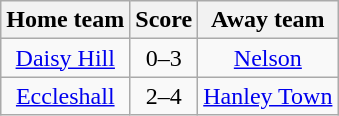<table class="wikitable" style="text-align: center">
<tr>
<th>Home team</th>
<th>Score</th>
<th>Away team</th>
</tr>
<tr>
<td><a href='#'>Daisy Hill</a></td>
<td>0–3</td>
<td><a href='#'>Nelson</a></td>
</tr>
<tr>
<td><a href='#'>Eccleshall</a></td>
<td>2–4</td>
<td><a href='#'>Hanley Town</a></td>
</tr>
</table>
